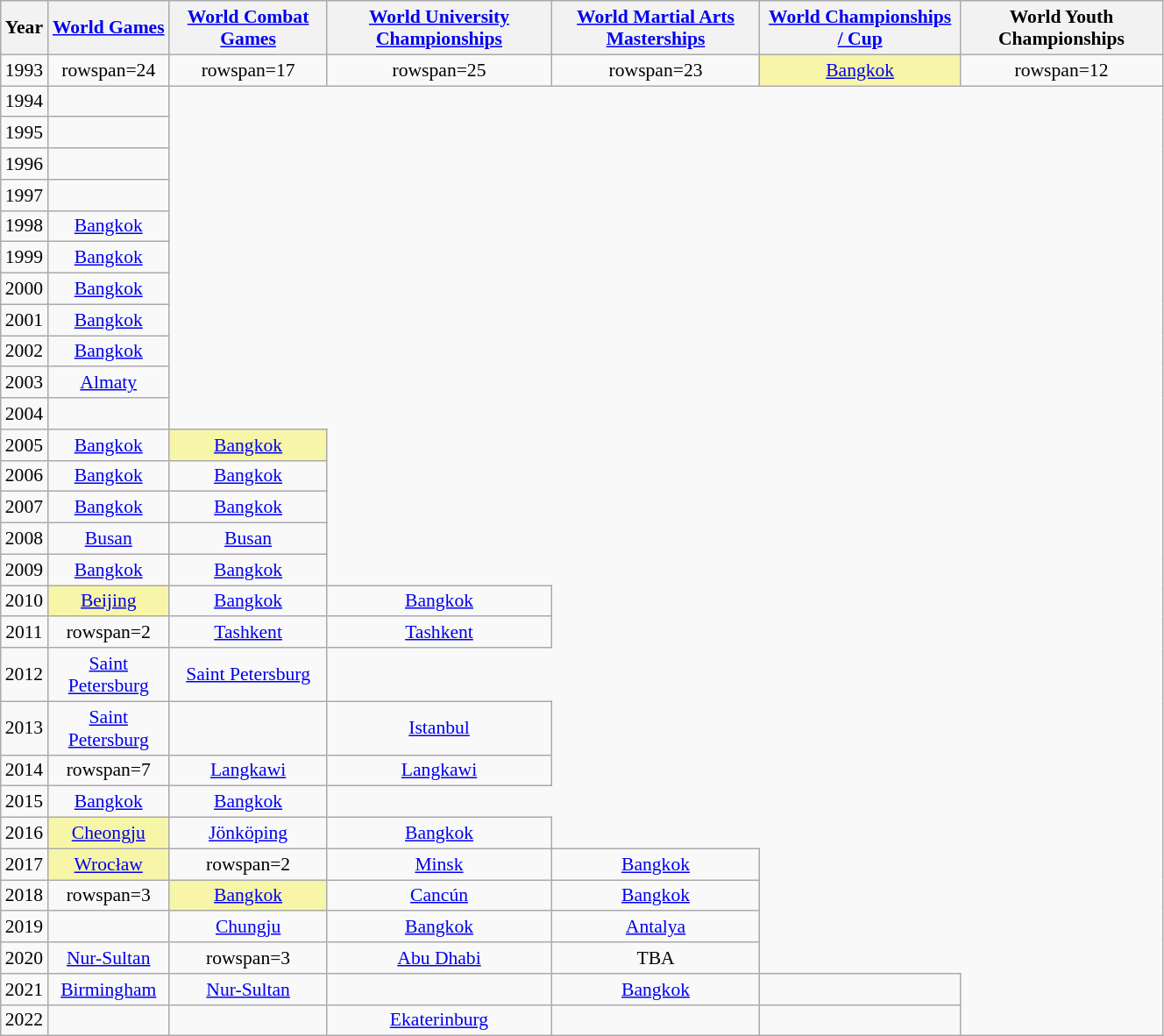<table class="wikitable"  style="width:70%; text-align:center; font-size:90%">
<tr>
<th>Year</th>
<th><a href='#'>World Games</a></th>
<th><a href='#'>World Combat Games</a></th>
<th><a href='#'>World University Championships</a></th>
<th><a href='#'>World Martial Arts Masterships</a></th>
<th><a href='#'>World Championships / Cup</a></th>
<th>World Youth Championships</th>
</tr>
<tr>
<td>1993</td>
<td>rowspan=24 </td>
<td>rowspan=17 </td>
<td>rowspan=25 </td>
<td>rowspan=23 </td>
<td style="background:#f7f6a8;"> <a href='#'>Bangkok</a></td>
<td>rowspan=12 </td>
</tr>
<tr>
<td>1994</td>
<td></td>
</tr>
<tr>
<td>1995</td>
<td></td>
</tr>
<tr>
<td>1996</td>
<td></td>
</tr>
<tr>
<td>1997</td>
<td></td>
</tr>
<tr>
<td>1998</td>
<td> <a href='#'>Bangkok</a></td>
</tr>
<tr>
<td>1999</td>
<td> <a href='#'>Bangkok</a></td>
</tr>
<tr>
<td>2000</td>
<td> <a href='#'>Bangkok</a></td>
</tr>
<tr>
<td>2001</td>
<td> <a href='#'>Bangkok</a></td>
</tr>
<tr>
<td>2002</td>
<td> <a href='#'>Bangkok</a></td>
</tr>
<tr>
<td>2003</td>
<td> <a href='#'>Almaty</a></td>
</tr>
<tr>
<td>2004</td>
<td></td>
</tr>
<tr>
<td>2005</td>
<td> <a href='#'>Bangkok</a></td>
<td style="background:#f7f6a8;"> <a href='#'>Bangkok</a></td>
</tr>
<tr>
<td>2006</td>
<td> <a href='#'>Bangkok</a></td>
<td> <a href='#'>Bangkok</a></td>
</tr>
<tr>
<td>2007</td>
<td> <a href='#'>Bangkok</a></td>
<td> <a href='#'>Bangkok</a></td>
</tr>
<tr>
<td>2008</td>
<td> <a href='#'>Busan</a></td>
<td> <a href='#'>Busan</a></td>
</tr>
<tr>
<td>2009</td>
<td> <a href='#'>Bangkok</a></td>
<td> <a href='#'>Bangkok</a></td>
</tr>
<tr>
<td>2010</td>
<td style="background:#f7f6a8;"> <a href='#'>Beijing</a></td>
<td> <a href='#'>Bangkok</a></td>
<td> <a href='#'>Bangkok</a></td>
</tr>
<tr>
<td>2011</td>
<td>rowspan=2 </td>
<td> <a href='#'>Tashkent</a></td>
<td> <a href='#'>Tashkent</a></td>
</tr>
<tr>
<td>2012</td>
<td> <a href='#'>Saint Petersburg</a></td>
<td> <a href='#'>Saint Petersburg</a></td>
</tr>
<tr>
<td>2013</td>
<td> <a href='#'>Saint Petersburg</a></td>
<td></td>
<td> <a href='#'>Istanbul</a></td>
</tr>
<tr>
<td>2014</td>
<td>rowspan=7 </td>
<td> <a href='#'>Langkawi</a></td>
<td> <a href='#'>Langkawi</a></td>
</tr>
<tr>
<td>2015</td>
<td> <a href='#'>Bangkok</a></td>
<td> <a href='#'>Bangkok</a></td>
</tr>
<tr>
<td>2016</td>
<td style="background:#f7f6a8;"> <a href='#'>Cheongju</a></td>
<td> <a href='#'>Jönköping</a></td>
<td> <a href='#'>Bangkok</a></td>
</tr>
<tr>
<td>2017</td>
<td style="background:#f7f6a8;"> <a href='#'>Wrocław</a></td>
<td>rowspan=2 </td>
<td> <a href='#'>Minsk</a></td>
<td> <a href='#'>Bangkok</a></td>
</tr>
<tr>
<td>2018</td>
<td>rowspan=3 </td>
<td style="background:#f7f6a8;"> <a href='#'>Bangkok</a></td>
<td> <a href='#'>Cancún</a></td>
<td> <a href='#'>Bangkok</a></td>
</tr>
<tr>
<td>2019</td>
<td></td>
<td> <a href='#'>Chungju</a></td>
<td> <a href='#'>Bangkok</a></td>
<td> <a href='#'>Antalya</a></td>
</tr>
<tr>
<td>2020</td>
<td> <a href='#'>Nur-Sultan</a></td>
<td>rowspan=3 </td>
<td> <a href='#'>Abu Dhabi</a></td>
<td> TBA</td>
</tr>
<tr>
<td>2021</td>
<td> <a href='#'>Birmingham</a></td>
<td> <a href='#'>Nur-Sultan</a></td>
<td></td>
<td> <a href='#'>Bangkok</a></td>
<td></td>
</tr>
<tr>
<td>2022</td>
<td></td>
<td></td>
<td> <a href='#'>Ekaterinburg</a></td>
<td></td>
<td></td>
</tr>
</table>
